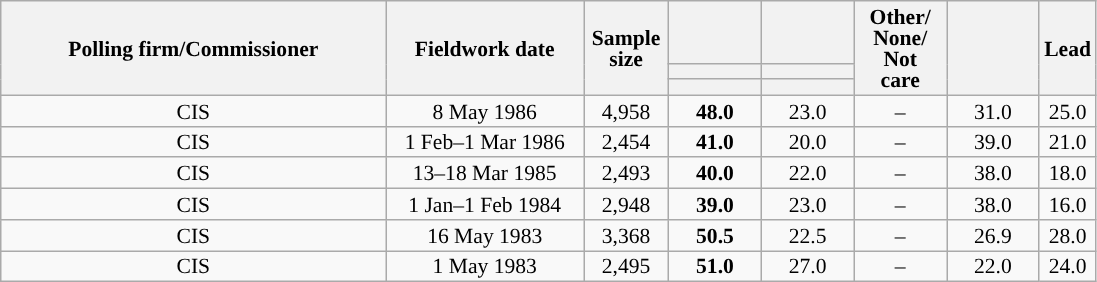<table class="wikitable collapsible collapsed" style="text-align:center; font-size:90%; line-height:14px;">
<tr style="height:42px;">
<th style="width:250px;" rowspan="3">Polling firm/Commissioner</th>
<th style="width:125px;" rowspan="3">Fieldwork date</th>
<th style="width:50px;" rowspan="3">Sample size</th>
<th style="width:55px;"></th>
<th style="width:55px;"></th>
<th style="width:55px;" rowspan="3">Other/<br>None/<br>Not<br>care</th>
<th style="width:55px;" rowspan="3"></th>
<th style="width:30px;" rowspan="3">Lead</th>
</tr>
<tr>
<th style="color:inherit;background:"></th>
<th style="color:inherit;background:"></th>
</tr>
<tr>
<th></th>
<th></th>
</tr>
<tr>
<td>CIS</td>
<td>8 May 1986</td>
<td>4,958</td>
<td><strong>48.0</strong></td>
<td>23.0</td>
<td>–</td>
<td>31.0</td>
<td style="background:">25.0</td>
</tr>
<tr>
<td>CIS</td>
<td>1 Feb–1 Mar 1986</td>
<td>2,454</td>
<td><strong>41.0</strong></td>
<td>20.0</td>
<td>–</td>
<td>39.0</td>
<td style="background:">21.0</td>
</tr>
<tr>
<td>CIS</td>
<td>13–18 Mar 1985</td>
<td>2,493</td>
<td><strong>40.0</strong></td>
<td>22.0</td>
<td>–</td>
<td>38.0</td>
<td style="background:">18.0</td>
</tr>
<tr>
<td>CIS</td>
<td>1 Jan–1 Feb 1984</td>
<td>2,948</td>
<td><strong>39.0</strong></td>
<td>23.0</td>
<td>–</td>
<td>38.0</td>
<td style="background:">16.0</td>
</tr>
<tr>
<td>CIS</td>
<td>16 May 1983</td>
<td>3,368</td>
<td><strong>50.5</strong></td>
<td>22.5</td>
<td>–</td>
<td>26.9</td>
<td style="background:">28.0</td>
</tr>
<tr>
<td>CIS</td>
<td>1 May 1983</td>
<td>2,495</td>
<td><strong>51.0</strong></td>
<td>27.0</td>
<td>–</td>
<td>22.0</td>
<td style="background:">24.0</td>
</tr>
</table>
